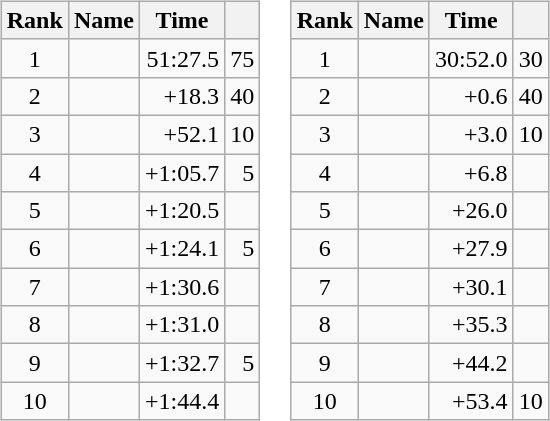<table border="0">
<tr>
<td valign="top"><br><table class="wikitable">
<tr>
<th>Rank</th>
<th>Name</th>
<th>Time</th>
<th></th>
</tr>
<tr>
<td style="text-align:center;">1</td>
<td></td>
<td align="right">51:27.5</td>
<td align="right">75</td>
</tr>
<tr>
<td style="text-align:center;">2</td>
<td></td>
<td align="right">+18.3</td>
<td align="right">40</td>
</tr>
<tr>
<td style="text-align:center;">3</td>
<td></td>
<td align="right">+52.1</td>
<td align="right">10</td>
</tr>
<tr>
<td style="text-align:center;">4</td>
<td></td>
<td align="right">+1:05.7</td>
<td align="right">5</td>
</tr>
<tr>
<td style="text-align:center;">5</td>
<td></td>
<td align="right">+1:20.5</td>
<td align="right"></td>
</tr>
<tr>
<td style="text-align:center;">6</td>
<td></td>
<td align="right">+1:24.1</td>
<td align="right">5</td>
</tr>
<tr>
<td style="text-align:center;">7</td>
<td></td>
<td align="right">+1:30.6</td>
<td align="right"></td>
</tr>
<tr>
<td style="text-align:center;">8</td>
<td></td>
<td align="right">+1:31.0</td>
<td align="right"></td>
</tr>
<tr>
<td style="text-align:center;">9</td>
<td></td>
<td align="right">+1:32.7</td>
<td align="right">5</td>
</tr>
<tr>
<td style="text-align:center;">10</td>
<td></td>
<td align="right">+1:44.4</td>
<td align="right"></td>
</tr>
</table>
</td>
<td valign="top"><br><table class="wikitable">
<tr>
<th>Rank</th>
<th>Name</th>
<th>Time</th>
<th></th>
</tr>
<tr>
<td style="text-align:center;">1</td>
<td></td>
<td align="right">30:52.0</td>
<td align="right">30</td>
</tr>
<tr>
<td style="text-align:center;">2</td>
<td></td>
<td align="right">+0.6</td>
<td align="right">40</td>
</tr>
<tr>
<td style="text-align:center;">3</td>
<td></td>
<td align="right">+3.0</td>
<td align="right">10</td>
</tr>
<tr>
<td style="text-align:center;">4</td>
<td></td>
<td align="right">+6.8</td>
<td align="right"></td>
</tr>
<tr>
<td style="text-align:center;">5</td>
<td></td>
<td align="right">+26.0</td>
<td align="right"></td>
</tr>
<tr>
<td style="text-align:center;">6</td>
<td></td>
<td align="right">+27.9</td>
<td align="right"></td>
</tr>
<tr>
<td style="text-align:center;">7</td>
<td></td>
<td align="right">+30.1</td>
<td align="right"></td>
</tr>
<tr>
<td style="text-align:center;">8</td>
<td></td>
<td align="right">+35.3</td>
<td align="right"></td>
</tr>
<tr>
<td style="text-align:center;">9</td>
<td></td>
<td align="right">+44.2</td>
<td align="right"></td>
</tr>
<tr>
<td style="text-align:center;">10</td>
<td></td>
<td align="right">+53.4</td>
<td align="right">10</td>
</tr>
</table>
</td>
</tr>
</table>
